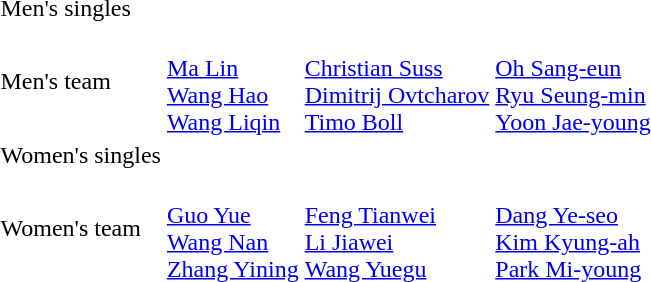<table>
<tr>
<td>Men's singles <br> </td>
<td></td>
<td></td>
<td></td>
</tr>
<tr>
<td>Men's team <br> </td>
<td> <br> <a href='#'>Ma Lin</a> <br> <a href='#'>Wang Hao</a> <br> <a href='#'>Wang Liqin</a></td>
<td> <br> <a href='#'>Christian Suss</a> <br> <a href='#'>Dimitrij Ovtcharov</a> <br> <a href='#'>Timo Boll</a></td>
<td> <br> <a href='#'>Oh Sang-eun</a> <br> <a href='#'>Ryu Seung-min</a> <br> <a href='#'>Yoon Jae-young</a></td>
</tr>
<tr>
<td>Women's singles <br> </td>
<td></td>
<td></td>
<td></td>
</tr>
<tr>
<td>Women's team <br> </td>
<td> <br> <a href='#'>Guo Yue</a> <br> <a href='#'>Wang Nan</a> <br> <a href='#'>Zhang Yining</a></td>
<td> <br> <a href='#'>Feng Tianwei</a> <br> <a href='#'>Li Jiawei</a> <br> <a href='#'>Wang Yuegu</a></td>
<td> <br> <a href='#'>Dang Ye-seo</a> <br> <a href='#'>Kim Kyung-ah</a> <br> <a href='#'>Park Mi-young</a></td>
</tr>
<tr>
</tr>
</table>
